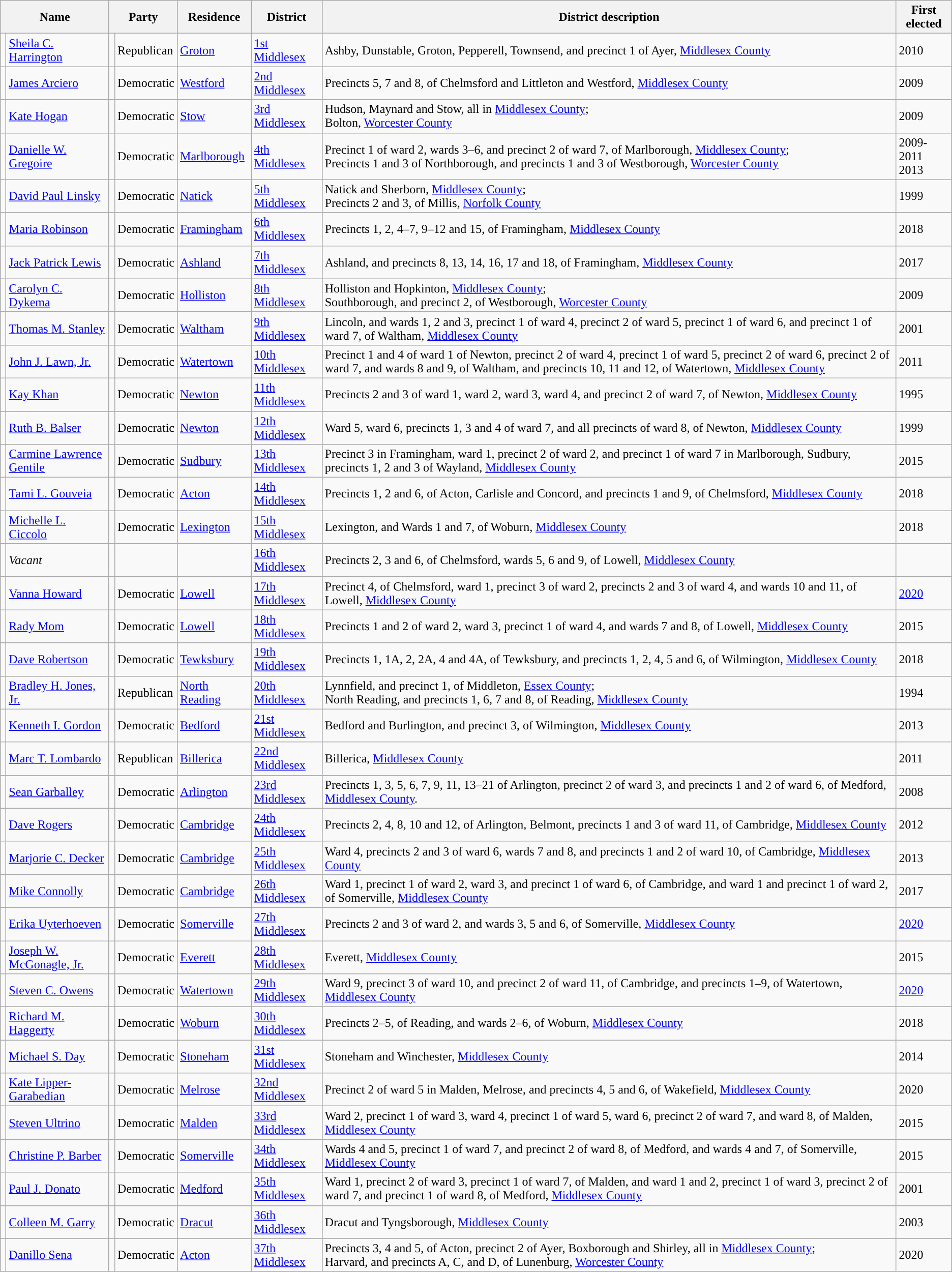<table class="wikitable sortable" style="text-align:left;">
<tr>
<th colspan="2">Name</th>
<th colspan=2>Party</th>
<th>Residence</th>
<th>District</th>
<th>District description</th>
<th>First elected</th>
</tr>
<tr>
<td></td>
<td><a href='#'>Sheila C. Harrington</a></td>
<td style="background-color:"></td>
<td>Republican</td>
<td><a href='#'>Groton</a></td>
<td><a href='#'>1st Middlesex</a></td>
<td>Ashby, Dunstable, Groton, Pepperell, Townsend, and precinct 1 of Ayer, <a href='#'>Middlesex County</a></td>
<td>2010</td>
</tr>
<tr>
<td></td>
<td><a href='#'>James Arciero</a></td>
<td style="background-color:"></td>
<td>Democratic</td>
<td><a href='#'>Westford</a></td>
<td><a href='#'>2nd Middlesex</a></td>
<td>Precincts 5, 7 and 8, of Chelmsford and Littleton and Westford, <a href='#'>Middlesex County</a></td>
<td>2009</td>
</tr>
<tr>
<td></td>
<td><a href='#'>Kate Hogan</a></td>
<td style="background-color:"></td>
<td>Democratic</td>
<td><a href='#'>Stow</a></td>
<td><a href='#'>3rd Middlesex</a></td>
<td>Hudson, Maynard and Stow, all in <a href='#'>Middlesex County</a>;<br>Bolton, <a href='#'>Worcester County</a></td>
<td>2009</td>
</tr>
<tr>
<td></td>
<td><a href='#'>Danielle W. Gregoire</a></td>
<td style="background-color:"></td>
<td>Democratic</td>
<td><a href='#'>Marlborough</a></td>
<td><a href='#'>4th Middlesex</a></td>
<td>Precinct 1 of ward 2, wards 3–6, and precinct 2 of ward 7, of Marlborough, <a href='#'>Middlesex County</a>;<br>Precincts 1 and 3 of Northborough, and precincts 1 and 3 of Westborough, <a href='#'>Worcester County</a></td>
<td>2009-2011 <br> 2013</td>
</tr>
<tr>
<td></td>
<td><a href='#'>David Paul Linsky</a></td>
<td style="background-color:"></td>
<td>Democratic</td>
<td><a href='#'>Natick</a></td>
<td><a href='#'>5th Middlesex</a></td>
<td>Natick and Sherborn, <a href='#'>Middlesex County</a>;<br>Precincts 2 and 3, of Millis, <a href='#'>Norfolk County</a></td>
<td>1999</td>
</tr>
<tr>
<td></td>
<td><a href='#'>Maria Robinson</a></td>
<td style="background-color:"></td>
<td>Democratic</td>
<td><a href='#'>Framingham</a></td>
<td><a href='#'>6th Middlesex</a></td>
<td>Precincts 1, 2, 4–7, 9–12 and 15, of Framingham, <a href='#'>Middlesex County</a></td>
<td>2018</td>
</tr>
<tr>
<td></td>
<td><a href='#'>Jack Patrick Lewis</a></td>
<td style="background-color:"></td>
<td>Democratic</td>
<td><a href='#'>Ashland</a></td>
<td><a href='#'>7th Middlesex</a></td>
<td>Ashland, and precincts 8, 13, 14, 16, 17 and 18, of Framingham, <a href='#'>Middlesex County</a></td>
<td>2017</td>
</tr>
<tr>
<td></td>
<td><a href='#'>Carolyn C. Dykema</a></td>
<td style="background-color:"></td>
<td>Democratic</td>
<td><a href='#'>Holliston</a></td>
<td><a href='#'>8th Middlesex</a></td>
<td>Holliston and Hopkinton, <a href='#'>Middlesex County</a>;<br>Southborough, and precinct 2, of Westborough, <a href='#'>Worcester County</a></td>
<td>2009</td>
</tr>
<tr>
<td></td>
<td><a href='#'>Thomas M. Stanley</a></td>
<td style="background-color:"></td>
<td>Democratic</td>
<td><a href='#'>Waltham</a></td>
<td><a href='#'>9th Middlesex</a></td>
<td>Lincoln, and wards 1, 2 and 3, precinct 1 of ward 4, precinct 2 of ward 5, precinct 1 of ward 6, and precinct 1 of ward 7, of Waltham, <a href='#'>Middlesex County</a></td>
<td>2001</td>
</tr>
<tr>
<td></td>
<td><a href='#'>John J. Lawn, Jr.</a></td>
<td style="background-color:"></td>
<td>Democratic</td>
<td><a href='#'>Watertown</a></td>
<td><a href='#'>10th Middlesex</a></td>
<td>Precinct 1 and 4 of ward 1 of Newton, precinct 2 of ward 4, precinct 1 of ward 5, precinct 2 of ward 6, precinct 2 of ward 7, and wards 8 and 9, of Waltham, and precincts 10, 11 and 12, of Watertown, <a href='#'>Middlesex County</a></td>
<td>2011</td>
</tr>
<tr>
<td></td>
<td><a href='#'>Kay Khan</a></td>
<td style="background-color:"></td>
<td>Democratic</td>
<td><a href='#'>Newton</a></td>
<td><a href='#'>11th Middlesex</a></td>
<td>Precincts 2 and 3 of ward 1, ward 2, ward 3, ward 4, and precinct 2 of ward 7, of Newton, <a href='#'>Middlesex County</a></td>
<td>1995</td>
</tr>
<tr>
<td></td>
<td><a href='#'>Ruth B. Balser</a></td>
<td style="background-color:"></td>
<td>Democratic</td>
<td><a href='#'>Newton</a></td>
<td><a href='#'>12th Middlesex</a></td>
<td>Ward 5, ward 6, precincts 1, 3 and 4 of ward 7, and all precincts of ward 8, of Newton, <a href='#'>Middlesex County</a></td>
<td>1999</td>
</tr>
<tr>
<td></td>
<td><a href='#'>Carmine Lawrence Gentile</a></td>
<td style="background-color:"></td>
<td>Democratic</td>
<td><a href='#'>Sudbury</a></td>
<td><a href='#'>13th Middlesex</a></td>
<td>Precinct 3 in Framingham, ward 1, precinct 2 of ward 2, and precinct 1 of ward 7 in Marlborough, Sudbury, precincts 1, 2 and 3 of Wayland, <a href='#'>Middlesex County</a></td>
<td>2015</td>
</tr>
<tr>
<td></td>
<td><a href='#'>Tami L. Gouveia</a></td>
<td style="background-color:"></td>
<td>Democratic</td>
<td><a href='#'>Acton</a></td>
<td><a href='#'>14th Middlesex</a></td>
<td>Precincts 1, 2 and 6, of Acton, Carlisle and Concord, and precincts 1 and 9, of Chelmsford, <a href='#'>Middlesex County</a></td>
<td>2018</td>
</tr>
<tr>
<td></td>
<td><a href='#'>Michelle L. Ciccolo</a></td>
<td style="background-color:"></td>
<td>Democratic</td>
<td><a href='#'>Lexington</a></td>
<td><a href='#'>15th Middlesex</a></td>
<td>Lexington, and Wards 1 and 7, of Woburn, <a href='#'>Middlesex County</a></td>
<td>2018</td>
</tr>
<tr>
<td></td>
<td><em>Vacant</em></td>
<td></td>
<td></td>
<td></td>
<td><a href='#'>16th Middlesex</a></td>
<td>Precincts 2, 3 and 6, of Chelmsford, wards 5, 6 and 9, of Lowell, <a href='#'>Middlesex County</a></td>
<td></td>
</tr>
<tr>
<td></td>
<td><a href='#'>Vanna Howard</a></td>
<td style="background-color:"></td>
<td>Democratic</td>
<td><a href='#'>Lowell</a></td>
<td><a href='#'>17th Middlesex</a></td>
<td>Precinct 4, of Chelmsford, ward 1, precinct 3 of ward 2, precincts 2 and 3 of ward 4, and wards 10 and 11, of Lowell, <a href='#'>Middlesex County</a></td>
<td><a href='#'>2020</a></td>
</tr>
<tr>
<td></td>
<td><a href='#'>Rady Mom</a></td>
<td style="background-color:"></td>
<td>Democratic</td>
<td><a href='#'>Lowell</a></td>
<td><a href='#'>18th Middlesex</a></td>
<td>Precincts 1 and 2 of ward 2, ward 3, precinct 1 of ward 4, and wards 7 and 8, of Lowell, <a href='#'>Middlesex County</a></td>
<td>2015</td>
</tr>
<tr>
<td></td>
<td><a href='#'>Dave Robertson</a></td>
<td style="background-color:"></td>
<td>Democratic</td>
<td><a href='#'>Tewksbury</a></td>
<td><a href='#'>19th Middlesex</a></td>
<td>Precincts 1, 1A, 2, 2A, 4 and 4A, of Tewksbury, and precincts 1, 2, 4, 5 and 6, of Wilmington, <a href='#'>Middlesex County</a></td>
<td>2018</td>
</tr>
<tr>
<td></td>
<td><a href='#'>Bradley H. Jones, Jr.</a></td>
<td style="background-color:"></td>
<td>Republican</td>
<td><a href='#'>North Reading</a></td>
<td><a href='#'>20th Middlesex</a></td>
<td>Lynnfield, and precinct 1, of Middleton, <a href='#'>Essex County</a>;<br>North Reading, and precincts 1, 6, 7 and 8, of Reading, <a href='#'>Middlesex County</a></td>
<td>1994</td>
</tr>
<tr>
<td></td>
<td><a href='#'>Kenneth I. Gordon</a></td>
<td style="background-color:"></td>
<td>Democratic</td>
<td><a href='#'>Bedford</a></td>
<td><a href='#'>21st Middlesex</a></td>
<td>Bedford and Burlington, and precinct 3, of Wilmington, <a href='#'>Middlesex County</a></td>
<td>2013</td>
</tr>
<tr>
<td></td>
<td><a href='#'>Marc T. Lombardo</a></td>
<td style="background-color:"></td>
<td>Republican</td>
<td><a href='#'>Billerica</a></td>
<td><a href='#'>22nd Middlesex</a></td>
<td>Billerica, <a href='#'>Middlesex County</a></td>
<td>2011</td>
</tr>
<tr>
<td></td>
<td><a href='#'>Sean Garballey</a></td>
<td style="background-color:"></td>
<td>Democratic</td>
<td><a href='#'>Arlington</a></td>
<td><a href='#'>23rd Middlesex</a></td>
<td>Precincts 1, 3, 5, 6, 7, 9, 11, 13–21 of Arlington, precinct 2 of ward 3, and precincts 1 and 2 of ward 6, of Medford, <a href='#'>Middlesex County</a>.</td>
<td>2008</td>
</tr>
<tr>
<td></td>
<td><a href='#'>Dave Rogers</a></td>
<td style="background-color:"></td>
<td>Democratic</td>
<td><a href='#'>Cambridge</a></td>
<td><a href='#'>24th Middlesex</a></td>
<td>Precincts 2, 4, 8, 10 and 12, of Arlington, Belmont, precincts 1 and 3 of ward 11, of Cambridge, <a href='#'>Middlesex County</a></td>
<td>2012</td>
</tr>
<tr>
<td></td>
<td><a href='#'>Marjorie C. Decker</a></td>
<td style="background-color:"></td>
<td>Democratic</td>
<td><a href='#'>Cambridge</a></td>
<td><a href='#'>25th Middlesex</a></td>
<td>Ward 4, precincts 2 and 3 of ward 6, wards 7 and 8, and precincts 1 and 2 of ward 10, of Cambridge, <a href='#'>Middlesex County</a></td>
<td>2013</td>
</tr>
<tr>
<td></td>
<td><a href='#'>Mike Connolly</a></td>
<td style="background-color:"></td>
<td>Democratic</td>
<td><a href='#'>Cambridge</a></td>
<td><a href='#'>26th Middlesex</a></td>
<td>Ward 1, precinct 1 of ward 2, ward 3, and precinct 1 of ward 6, of Cambridge, and ward 1 and precinct 1 of ward 2, of Somerville, <a href='#'>Middlesex County</a></td>
<td>2017</td>
</tr>
<tr>
<td></td>
<td><a href='#'>Erika Uyterhoeven</a></td>
<td style="background-color:"></td>
<td>Democratic</td>
<td><a href='#'>Somerville</a></td>
<td><a href='#'>27th Middlesex</a></td>
<td>Precincts 2 and 3 of ward 2, and wards 3, 5 and 6, of Somerville, <a href='#'>Middlesex County</a></td>
<td><a href='#'>2020</a></td>
</tr>
<tr>
<td></td>
<td><a href='#'>Joseph W. McGonagle, Jr.</a></td>
<td style="background-color:"></td>
<td>Democratic</td>
<td><a href='#'>Everett</a></td>
<td><a href='#'>28th Middlesex</a></td>
<td>Everett, <a href='#'>Middlesex County</a></td>
<td>2015</td>
</tr>
<tr>
<td></td>
<td><a href='#'>Steven C. Owens</a></td>
<td style="background-color:"></td>
<td>Democratic</td>
<td><a href='#'>Watertown</a></td>
<td><a href='#'>29th Middlesex</a></td>
<td>Ward 9, precinct 3 of ward 10, and precinct 2 of ward 11, of Cambridge, and precincts 1–9, of Watertown, <a href='#'>Middlesex County</a></td>
<td><a href='#'>2020</a></td>
</tr>
<tr>
<td></td>
<td><a href='#'>Richard M. Haggerty</a></td>
<td style="background-color:"></td>
<td>Democratic</td>
<td><a href='#'>Woburn</a></td>
<td><a href='#'>30th Middlesex</a></td>
<td>Precincts 2–5, of Reading, and wards 2–6, of Woburn, <a href='#'>Middlesex County</a></td>
<td>2018</td>
</tr>
<tr>
<td></td>
<td><a href='#'>Michael S. Day</a></td>
<td style="background-color:"></td>
<td>Democratic</td>
<td><a href='#'>Stoneham</a></td>
<td><a href='#'>31st Middlesex</a></td>
<td>Stoneham and Winchester, <a href='#'>Middlesex County</a></td>
<td>2014</td>
</tr>
<tr>
<td></td>
<td><a href='#'>Kate Lipper-Garabedian</a></td>
<td style="background-color:"></td>
<td>Democratic</td>
<td><a href='#'>Melrose</a></td>
<td><a href='#'>32nd Middlesex</a></td>
<td>Precinct 2 of ward 5 in Malden, Melrose, and precincts 4, 5 and 6, of Wakefield, <a href='#'>Middlesex County</a></td>
<td>2020</td>
</tr>
<tr>
<td></td>
<td><a href='#'>Steven Ultrino</a></td>
<td style="background-color:"></td>
<td>Democratic</td>
<td><a href='#'>Malden</a></td>
<td><a href='#'>33rd Middlesex</a></td>
<td>Ward 2, precinct 1 of ward 3, ward 4, precinct 1 of ward 5, ward 6, precinct 2 of ward 7, and ward 8, of Malden, <a href='#'>Middlesex County</a></td>
<td>2015</td>
</tr>
<tr>
<td></td>
<td><a href='#'>Christine P. Barber</a></td>
<td style="background-color:"></td>
<td>Democratic</td>
<td><a href='#'>Somerville</a></td>
<td><a href='#'>34th Middlesex</a></td>
<td>Wards 4 and 5, precinct 1 of ward 7, and precinct 2 of ward 8, of Medford, and wards 4 and 7, of Somerville, <a href='#'>Middlesex County</a></td>
<td>2015</td>
</tr>
<tr>
<td></td>
<td><a href='#'>Paul J. Donato</a></td>
<td style="background-color:"></td>
<td>Democratic</td>
<td><a href='#'>Medford</a></td>
<td><a href='#'>35th Middlesex</a></td>
<td>Ward 1, precinct 2 of ward 3, precinct 1 of ward 7, of Malden, and ward 1 and 2, precinct 1 of ward 3, precinct 2 of ward 7, and precinct 1 of ward 8, of Medford, <a href='#'>Middlesex County</a></td>
<td>2001</td>
</tr>
<tr>
<td></td>
<td><a href='#'>Colleen M. Garry</a></td>
<td style="background-color:"></td>
<td>Democratic</td>
<td><a href='#'>Dracut</a></td>
<td><a href='#'>36th Middlesex</a></td>
<td>Dracut and Tyngsborough, <a href='#'>Middlesex County</a></td>
<td>2003</td>
</tr>
<tr>
<td></td>
<td><a href='#'>Danillo Sena</a></td>
<td style="background-color:"></td>
<td>Democratic</td>
<td><a href='#'>Acton</a></td>
<td><a href='#'>37th Middlesex</a></td>
<td>Precincts 3, 4 and 5, of Acton,  precinct 2 of Ayer, Boxborough and Shirley, all in <a href='#'>Middlesex County</a>;<br>Harvard, and precincts A, C, and D, of Lunenburg, <a href='#'>Worcester County</a></td>
<td>2020</td>
</tr>
</table>
